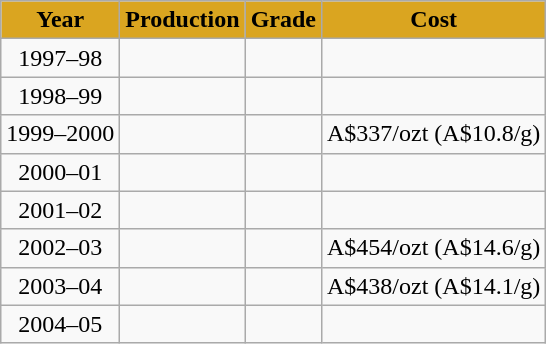<table class="wikitable">
<tr align="center" bgcolor="#DAA520">
<td><strong>Year</strong></td>
<td><strong>Production</strong></td>
<td><strong>Grade</strong></td>
<td><strong>Cost</strong></td>
</tr>
<tr align="center">
<td>1997–98</td>
<td></td>
<td></td>
<td></td>
</tr>
<tr align="center">
<td>1998–99</td>
<td></td>
<td></td>
<td></td>
</tr>
<tr align="center">
<td>1999–2000</td>
<td></td>
<td></td>
<td>A$337/ozt (A$10.8/g)</td>
</tr>
<tr align="center">
<td>2000–01</td>
<td></td>
<td></td>
<td></td>
</tr>
<tr align="center">
<td>2001–02</td>
<td></td>
<td></td>
<td></td>
</tr>
<tr align="center">
<td>2002–03</td>
<td></td>
<td></td>
<td>A$454/ozt (A$14.6/g)</td>
</tr>
<tr align="center">
<td>2003–04</td>
<td></td>
<td></td>
<td>A$438/ozt (A$14.1/g)</td>
</tr>
<tr align="center">
<td>2004–05</td>
<td></td>
<td></td>
<td></td>
</tr>
</table>
